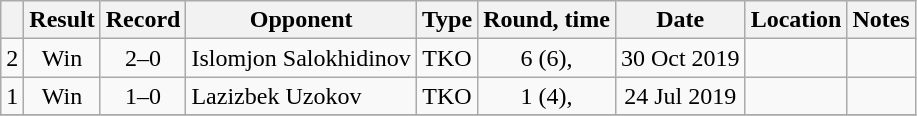<table class="wikitable" style="text-align:center">
<tr>
<th></th>
<th>Result</th>
<th>Record</th>
<th>Opponent</th>
<th>Type</th>
<th>Round, time</th>
<th>Date</th>
<th>Location</th>
<th>Notes</th>
</tr>
<tr>
<td>2</td>
<td>Win</td>
<td>2–0</td>
<td align=left>Islomjon Salokhidinov</td>
<td>TKO</td>
<td>6 (6), </td>
<td>30 Oct 2019</td>
<td align=left> </td>
<td align=left></td>
</tr>
<tr>
<td>1</td>
<td>Win</td>
<td>1–0</td>
<td align=left>Lazizbek Uzokov</td>
<td>TKO</td>
<td>1 (4), </td>
<td>24 Jul 2019</td>
<td align=left> </td>
<td align=left></td>
</tr>
<tr>
</tr>
</table>
